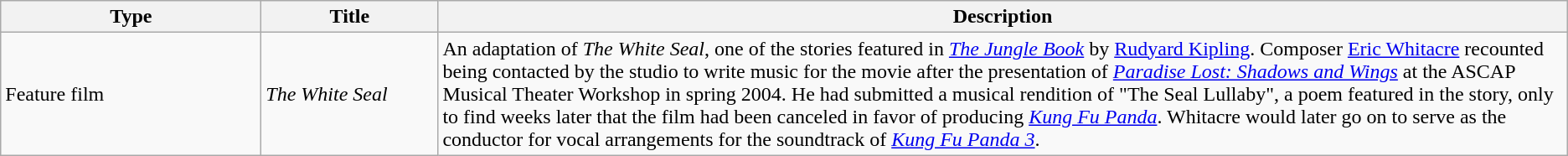<table class="wikitable">
<tr>
<th style="width:150pt;">Type</th>
<th style="width:100pt;">Title</th>
<th>Description</th>
</tr>
<tr>
<td>Feature film</td>
<td><em>The White Seal</em></td>
<td>An adaptation of <em>The White Seal</em>, one of the stories featured in <em><a href='#'>The Jungle Book</a></em> by <a href='#'>Rudyard Kipling</a>. Composer <a href='#'>Eric Whitacre</a> recounted being contacted by the studio to write music for the movie after the presentation of <em><a href='#'>Paradise Lost: Shadows and Wings</a></em> at the ASCAP Musical Theater Workshop in spring 2004. He had submitted a musical rendition of "The Seal Lullaby", a poem featured in the story, only to find weeks later that the film had been canceled in favor of producing <a href='#'><em>Kung Fu Panda</em></a>. Whitacre would later go on to serve as the conductor for vocal arrangements for the soundtrack of <em><a href='#'>Kung Fu Panda 3</a></em>.</td>
</tr>
</table>
